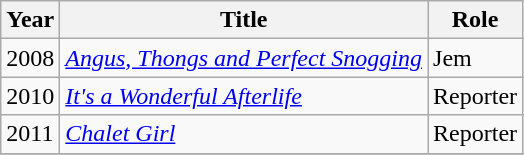<table class="wikitable plainrowheaders sortable">
<tr>
<th scope="col">Year</th>
<th scope="col">Title</th>
<th scope="col">Role</th>
</tr>
<tr>
<td>2008</td>
<td><em><a href='#'>Angus, Thongs and Perfect Snogging</a></em></td>
<td>Jem</td>
</tr>
<tr>
<td>2010</td>
<td><em><a href='#'>It's a Wonderful Afterlife</a></em></td>
<td>Reporter</td>
</tr>
<tr>
<td>2011</td>
<td><em><a href='#'>Chalet Girl</a></em></td>
<td>Reporter</td>
</tr>
<tr>
</tr>
</table>
